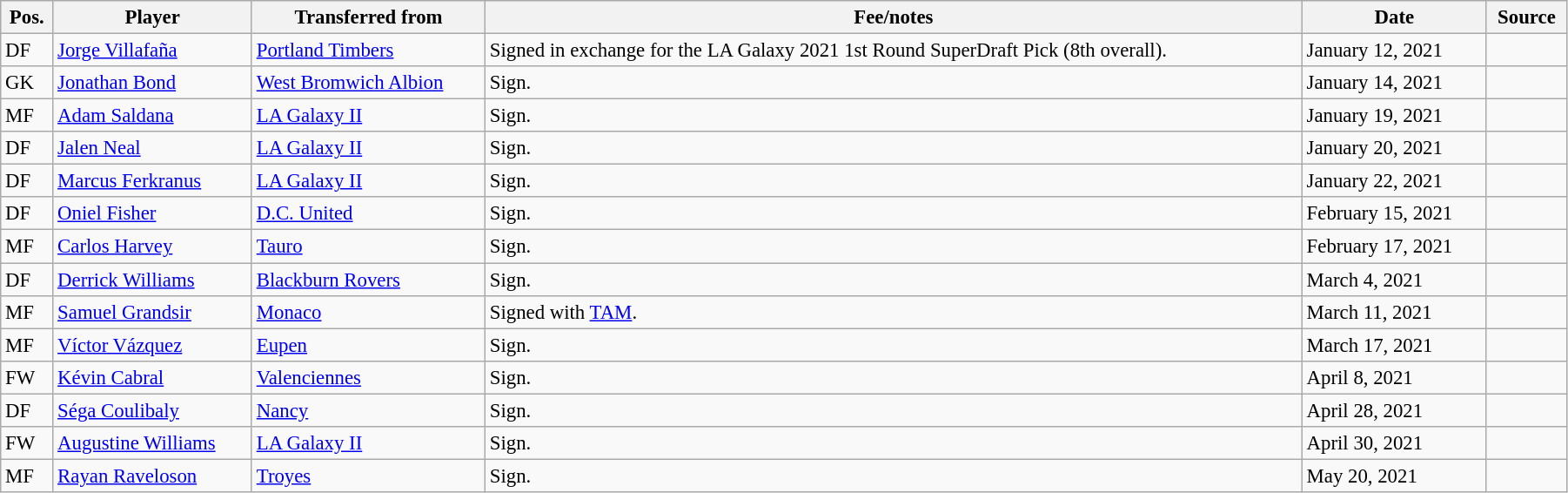<table class="wikitable sortable" style="width:95%; text-align:center; font-size:95%; text-align:left;">
<tr>
<th>Pos.</th>
<th>Player</th>
<th>Transferred from</th>
<th>Fee/notes</th>
<th>Date</th>
<th>Source</th>
</tr>
<tr>
<td>DF</td>
<td> <a href='#'>Jorge Villafaña</a></td>
<td> <a href='#'>Portland Timbers</a></td>
<td>Signed in exchange for the LA Galaxy 2021 1st Round SuperDraft Pick (8th overall).</td>
<td>January 12, 2021</td>
<td align=center></td>
</tr>
<tr>
<td>GK</td>
<td> <a href='#'>Jonathan Bond</a></td>
<td> <a href='#'>West Bromwich Albion</a></td>
<td>Sign.</td>
<td>January 14, 2021</td>
<td align=center></td>
</tr>
<tr>
<td>MF</td>
<td> <a href='#'>Adam Saldana</a></td>
<td> <a href='#'>LA Galaxy II</a></td>
<td>Sign.</td>
<td>January 19, 2021</td>
<td align=center></td>
</tr>
<tr>
<td>DF</td>
<td> <a href='#'>Jalen Neal</a></td>
<td> <a href='#'>LA Galaxy II</a></td>
<td>Sign.</td>
<td>January 20, 2021</td>
<td align=center></td>
</tr>
<tr>
<td>DF</td>
<td> <a href='#'>Marcus Ferkranus</a></td>
<td> <a href='#'>LA Galaxy II</a></td>
<td>Sign.</td>
<td>January 22, 2021</td>
<td align=center></td>
</tr>
<tr>
<td>DF</td>
<td> <a href='#'>Oniel Fisher</a></td>
<td> <a href='#'>D.C. United</a></td>
<td>Sign.</td>
<td>February 15, 2021</td>
<td align=center></td>
</tr>
<tr>
<td>MF</td>
<td> <a href='#'>Carlos Harvey</a></td>
<td> <a href='#'>Tauro</a></td>
<td>Sign.</td>
<td>February 17, 2021</td>
<td align=center></td>
</tr>
<tr>
<td>DF</td>
<td> <a href='#'>Derrick Williams</a></td>
<td> <a href='#'>Blackburn Rovers</a></td>
<td>Sign.</td>
<td>March 4, 2021</td>
<td align=center></td>
</tr>
<tr>
<td>MF</td>
<td> <a href='#'>Samuel Grandsir</a></td>
<td> <a href='#'>Monaco</a></td>
<td>Signed with <a href='#'>TAM</a>.</td>
<td>March 11, 2021</td>
<td align=center></td>
</tr>
<tr>
<td>MF</td>
<td> <a href='#'>Víctor Vázquez</a></td>
<td> <a href='#'>Eupen</a></td>
<td>Sign.</td>
<td>March 17, 2021</td>
<td align=center></td>
</tr>
<tr>
<td>FW</td>
<td> <a href='#'>Kévin Cabral</a></td>
<td> <a href='#'>Valenciennes</a></td>
<td>Sign.</td>
<td>April 8, 2021</td>
<td align=center></td>
</tr>
<tr>
<td>DF</td>
<td> <a href='#'>Séga Coulibaly</a></td>
<td> <a href='#'>Nancy</a></td>
<td>Sign.</td>
<td>April 28, 2021</td>
<td align=center></td>
</tr>
<tr>
<td>FW</td>
<td> <a href='#'>Augustine Williams</a></td>
<td> <a href='#'>LA Galaxy II</a></td>
<td>Sign.</td>
<td>April 30, 2021</td>
<td align=center></td>
</tr>
<tr>
<td>MF</td>
<td> <a href='#'>Rayan Raveloson</a></td>
<td> <a href='#'>Troyes</a></td>
<td>Sign.</td>
<td>May 20, 2021</td>
<td align=center></td>
</tr>
</table>
